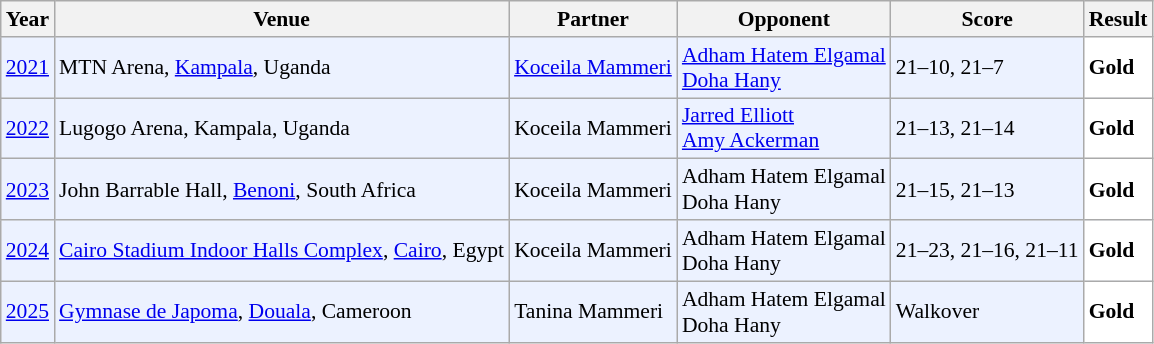<table class="sortable wikitable" style="font-size: 90%;">
<tr>
<th>Year</th>
<th>Venue</th>
<th>Partner</th>
<th>Opponent</th>
<th>Score</th>
<th>Result</th>
</tr>
<tr style="background:#ECF2FF">
<td align="center"><a href='#'>2021</a></td>
<td align="left">MTN Arena, <a href='#'>Kampala</a>, Uganda</td>
<td align="left"> <a href='#'>Koceila Mammeri</a></td>
<td align="left"> <a href='#'>Adham Hatem Elgamal</a><br> <a href='#'>Doha Hany</a></td>
<td align="left">21–10, 21–7</td>
<td style="text-align:left; background:white"> <strong>Gold</strong></td>
</tr>
<tr style="background:#ECF2FF">
<td align="center"><a href='#'>2022</a></td>
<td align="left">Lugogo Arena, Kampala, Uganda</td>
<td align="left"> Koceila Mammeri</td>
<td align="left"> <a href='#'>Jarred Elliott</a><br> <a href='#'>Amy Ackerman</a></td>
<td align="left">21–13, 21–14</td>
<td style="text-align:left; background:white"> <strong>Gold</strong></td>
</tr>
<tr style="background:#ECF2FF">
<td align="center"><a href='#'>2023</a></td>
<td align="left">John Barrable Hall, <a href='#'>Benoni</a>, South Africa</td>
<td align="left"> Koceila Mammeri</td>
<td align="left"> Adham Hatem Elgamal<br> Doha Hany</td>
<td align="left">21–15, 21–13</td>
<td style="text-align:left; background:white"> <strong>Gold</strong></td>
</tr>
<tr style="background:#ECF2FF">
<td align="center"><a href='#'>2024</a></td>
<td align="left"><a href='#'>Cairo Stadium Indoor Halls Complex</a>, <a href='#'>Cairo</a>, Egypt</td>
<td align="left"> Koceila Mammeri</td>
<td align="left"> Adham Hatem Elgamal<br> Doha Hany</td>
<td align="left">21–23, 21–16, 21–11</td>
<td style="text-align:left; background:white"> <strong>Gold</strong></td>
</tr>
<tr style="background:#ECF2FF">
<td align="center"><a href='#'>2025</a></td>
<td align="left"><a href='#'>Gymnase de Japoma</a>, <a href='#'>Douala</a>, Cameroon</td>
<td align="left"> Tanina Mammeri</td>
<td align="left"> Adham Hatem Elgamal<br> Doha Hany</td>
<td align="left">Walkover</td>
<td style="text-align:left; background:white"> <strong>Gold</strong></td>
</tr>
</table>
